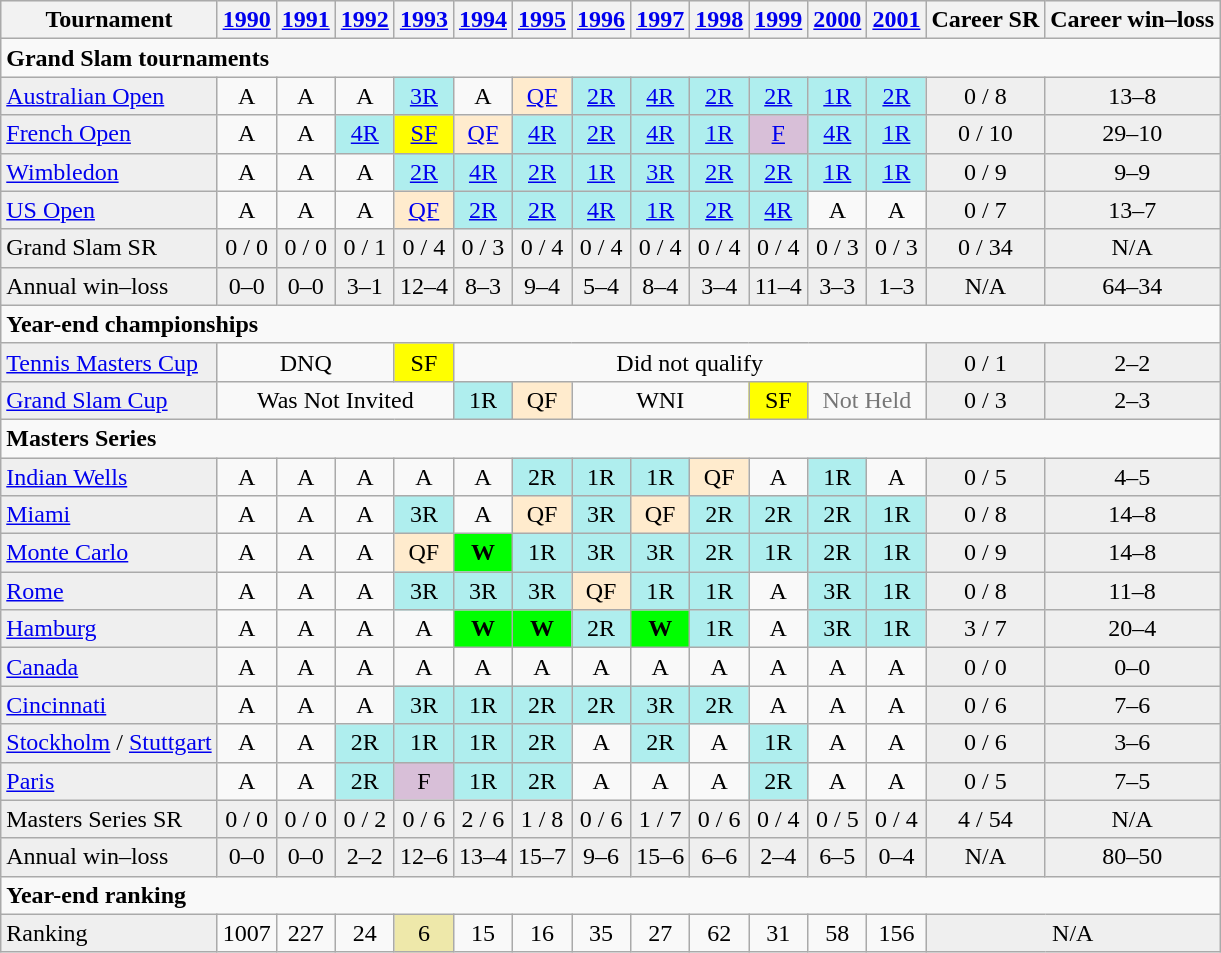<table class="wikitable">
<tr style="background:#efefef;">
<th>Tournament</th>
<th><a href='#'>1990</a></th>
<th><a href='#'>1991</a></th>
<th><a href='#'>1992</a></th>
<th><a href='#'>1993</a></th>
<th><a href='#'>1994</a></th>
<th><a href='#'>1995</a></th>
<th><a href='#'>1996</a></th>
<th><a href='#'>1997</a></th>
<th><a href='#'>1998</a></th>
<th><a href='#'>1999</a></th>
<th><a href='#'>2000</a></th>
<th><a href='#'>2001</a></th>
<th>Career SR</th>
<th>Career win–loss</th>
</tr>
<tr>
<td colspan="16"><strong>Grand Slam tournaments</strong></td>
</tr>
<tr>
<td style="background:#efefef;"><a href='#'>Australian Open</a></td>
<td style="text-align:center;">A</td>
<td style="text-align:center;">A</td>
<td style="text-align:center;">A</td>
<td style="text-align:center; background:#afeeee;"><a href='#'>3R</a></td>
<td style="text-align:center;">A</td>
<td style="text-align:center; background:#ffebcd;"><a href='#'>QF</a></td>
<td style="text-align:center; background:#afeeee;"><a href='#'>2R</a></td>
<td style="text-align:center; background:#afeeee;"><a href='#'>4R</a></td>
<td style="text-align:center; background:#afeeee;"><a href='#'>2R</a></td>
<td style="text-align:center; background:#afeeee;"><a href='#'>2R</a></td>
<td style="text-align:center; background:#afeeee;"><a href='#'>1R</a></td>
<td style="text-align:center; background:#afeeee;"><a href='#'>2R</a></td>
<td style="text-align:center; background:#efefef;">0 / 8</td>
<td style="text-align:center; background:#efefef;">13–8</td>
</tr>
<tr>
<td style="background:#efefef;"><a href='#'>French Open</a></td>
<td style="text-align:center;">A</td>
<td style="text-align:center;">A</td>
<td style="text-align:center; background:#afeeee;"><a href='#'>4R</a></td>
<td style="text-align:center; background:yellow;"><a href='#'>SF</a></td>
<td style="text-align:center; background:#ffebcd;"><a href='#'>QF</a></td>
<td style="text-align:center; background:#afeeee;"><a href='#'>4R</a></td>
<td style="text-align:center; background:#afeeee;"><a href='#'>2R</a></td>
<td style="text-align:center; background:#afeeee;"><a href='#'>4R</a></td>
<td style="text-align:center; background:#afeeee;"><a href='#'>1R</a></td>
<td style="text-align:center; background:thistle;"><a href='#'>F</a></td>
<td style="text-align:center; background:#afeeee;"><a href='#'>4R</a></td>
<td style="text-align:center; background:#afeeee;"><a href='#'>1R</a></td>
<td style="text-align:center; background:#efefef;">0 / 10</td>
<td style="text-align:center; background:#efefef;">29–10</td>
</tr>
<tr>
<td style="background:#efefef;"><a href='#'>Wimbledon</a></td>
<td style="text-align:center;">A</td>
<td style="text-align:center;">A</td>
<td style="text-align:center;">A</td>
<td style="text-align:center; background:#afeeee;"><a href='#'>2R</a></td>
<td style="text-align:center; background:#afeeee;"><a href='#'>4R</a></td>
<td style="text-align:center; background:#afeeee;"><a href='#'>2R</a></td>
<td style="text-align:center; background:#afeeee;"><a href='#'>1R</a></td>
<td style="text-align:center; background:#afeeee;"><a href='#'>3R</a></td>
<td style="text-align:center; background:#afeeee;"><a href='#'>2R</a></td>
<td style="text-align:center; background:#afeeee;"><a href='#'>2R</a></td>
<td style="text-align:center; background:#afeeee;"><a href='#'>1R</a></td>
<td style="text-align:center; background:#afeeee;"><a href='#'>1R</a></td>
<td style="text-align:center; background:#efefef;">0 / 9</td>
<td style="text-align:center; background:#efefef;">9–9</td>
</tr>
<tr>
<td style="background:#efefef;"><a href='#'>US Open</a></td>
<td style="text-align:center;">A</td>
<td style="text-align:center;">A</td>
<td style="text-align:center;">A</td>
<td style="text-align:center; background:#ffebcd;"><a href='#'>QF</a></td>
<td style="text-align:center; background:#afeeee;"><a href='#'>2R</a></td>
<td style="text-align:center; background:#afeeee;"><a href='#'>2R</a></td>
<td style="text-align:center; background:#afeeee;"><a href='#'>4R</a></td>
<td style="text-align:center; background:#afeeee;"><a href='#'>1R</a></td>
<td style="text-align:center; background:#afeeee;"><a href='#'>2R</a></td>
<td style="text-align:center; background:#afeeee;"><a href='#'>4R</a></td>
<td style="text-align:center;">A</td>
<td style="text-align:center;">A</td>
<td style="text-align:center; background:#efefef;">0 / 7</td>
<td style="text-align:center; background:#efefef;">13–7</td>
</tr>
<tr>
<td style="background:#EFEFEF;">Grand Slam SR</td>
<td style="text-align:center; background:#efefef;">0 / 0</td>
<td style="text-align:center; background:#efefef;">0 / 0</td>
<td style="text-align:center; background:#efefef;">0 / 1</td>
<td style="text-align:center; background:#efefef;">0 / 4</td>
<td style="text-align:center; background:#efefef;">0 / 3</td>
<td style="text-align:center; background:#efefef;">0 / 4</td>
<td style="text-align:center; background:#efefef;">0 / 4</td>
<td style="text-align:center; background:#efefef;">0 / 4</td>
<td style="text-align:center; background:#efefef;">0 / 4</td>
<td style="text-align:center; background:#efefef;">0 / 4</td>
<td style="text-align:center; background:#efefef;">0 / 3</td>
<td style="text-align:center; background:#efefef;">0 / 3</td>
<td style="text-align:center; background:#efefef;">0 / 34</td>
<td style="text-align:center; background:#efefef;">N/A</td>
</tr>
<tr>
<td style="background:#EFEFEF;">Annual win–loss</td>
<td style="text-align:center; background:#efefef;">0–0</td>
<td style="text-align:center; background:#efefef;">0–0</td>
<td style="text-align:center; background:#efefef;">3–1</td>
<td style="text-align:center; background:#efefef;">12–4</td>
<td style="text-align:center; background:#efefef;">8–3</td>
<td style="text-align:center; background:#efefef;">9–4</td>
<td style="text-align:center; background:#efefef;">5–4</td>
<td style="text-align:center; background:#efefef;">8–4</td>
<td style="text-align:center; background:#efefef;">3–4</td>
<td style="text-align:center; background:#efefef;">11–4</td>
<td style="text-align:center; background:#efefef;">3–3</td>
<td style="text-align:center; background:#efefef;">1–3</td>
<td style="text-align:center; background:#efefef;">N/A</td>
<td style="text-align:center; background:#efefef;">64–34</td>
</tr>
<tr>
<td colspan="15"><strong>Year-end championships</strong></td>
</tr>
<tr>
<td style="background:#EFEFEF;"><a href='#'>Tennis Masters Cup</a></td>
<td align="center" colspan="3">DNQ</td>
<td align="center" style="background:yellow;">SF</td>
<td align="center" colspan="8">Did not qualify</td>
<td align="center" style="background:#EFEFEF;">0 / 1</td>
<td align="center" style="background:#EFEFEF;">2–2</td>
</tr>
<tr>
<td style="background:#EFEFEF;"><a href='#'>Grand Slam Cup</a></td>
<td align="center" colspan="4">Was Not Invited</td>
<td align="center" style="background:#afeeee;">1R</td>
<td style="text-align:center; background:#ffebcd;">QF</td>
<td align="center" colspan="3">WNI</td>
<td align="center" style="background:yellow;">SF</td>
<td align="center" colspan="2" style="color:#767676;">Not Held</td>
<td align="center" style="background:#EFEFEF;">0 / 3</td>
<td align="center" style="background:#EFEFEF;">2–3</td>
</tr>
<tr>
<td colspan="16"><strong>Masters Series</strong></td>
</tr>
<tr>
<td style="background:#efefef;"><a href='#'>Indian Wells</a></td>
<td style="text-align:center;">A</td>
<td style="text-align:center;">A</td>
<td style="text-align:center;">A</td>
<td style="text-align:center;">A</td>
<td style="text-align:center;">A</td>
<td style="text-align:center; background:#afeeee;">2R</td>
<td style="text-align:center; background:#afeeee;">1R</td>
<td style="text-align:center; background:#afeeee;">1R</td>
<td style="text-align:center; background:#ffebcd;">QF</td>
<td style="text-align:center;">A</td>
<td style="text-align:center; background:#afeeee;">1R</td>
<td style="text-align:center;">A</td>
<td style="text-align:center; background:#efefef;">0 / 5</td>
<td style="text-align:center; background:#efefef;">4–5</td>
</tr>
<tr>
<td style="background:#efefef;"><a href='#'>Miami</a></td>
<td style="text-align:center;">A</td>
<td style="text-align:center;">A</td>
<td style="text-align:center;">A</td>
<td style="text-align:center; background:#afeeee;">3R</td>
<td style="text-align:center;">A</td>
<td style="text-align:center; background:#ffebcd;">QF</td>
<td style="text-align:center; background:#afeeee;">3R</td>
<td style="text-align:center; background:#ffebcd;">QF</td>
<td style="text-align:center; background:#afeeee;">2R</td>
<td style="text-align:center; background:#afeeee;">2R</td>
<td style="text-align:center; background:#afeeee;">2R</td>
<td style="text-align:center; background:#afeeee;">1R</td>
<td style="text-align:center; background:#efefef;">0 / 8</td>
<td style="text-align:center; background:#efefef;">14–8</td>
</tr>
<tr>
<td style="background:#efefef;"><a href='#'>Monte Carlo</a></td>
<td style="text-align:center;">A</td>
<td style="text-align:center;">A</td>
<td style="text-align:center;">A</td>
<td style="text-align:center; background:#ffebcd;">QF</td>
<td style="text-align:center; background:#0f0;"><strong>W</strong></td>
<td style="text-align:center; background:#afeeee;">1R</td>
<td style="text-align:center; background:#afeeee;">3R</td>
<td style="text-align:center; background:#afeeee;">3R</td>
<td style="text-align:center; background:#afeeee;">2R</td>
<td style="text-align:center; background:#afeeee;">1R</td>
<td style="text-align:center; background:#afeeee;">2R</td>
<td style="text-align:center; background:#afeeee;">1R</td>
<td style="text-align:center; background:#efefef;">0 / 9</td>
<td style="text-align:center; background:#efefef;">14–8</td>
</tr>
<tr>
<td style="background:#efefef;"><a href='#'>Rome</a></td>
<td style="text-align:center;">A</td>
<td style="text-align:center;">A</td>
<td style="text-align:center;">A</td>
<td style="text-align:center; background:#afeeee;">3R</td>
<td style="text-align:center; background:#afeeee;">3R</td>
<td style="text-align:center; background:#afeeee;">3R</td>
<td style="text-align:center; background:#ffebcd;">QF</td>
<td style="text-align:center; background:#afeeee;">1R</td>
<td style="text-align:center; background:#afeeee;">1R</td>
<td style="text-align:center;">A</td>
<td style="text-align:center; background:#afeeee;">3R</td>
<td style="text-align:center; background:#afeeee;">1R</td>
<td style="text-align:center; background:#efefef;">0 / 8</td>
<td style="text-align:center; background:#efefef;">11–8</td>
</tr>
<tr>
<td style="background:#efefef;"><a href='#'>Hamburg</a></td>
<td style="text-align:center;">A</td>
<td style="text-align:center;">A</td>
<td style="text-align:center;">A</td>
<td style="text-align:center;">A</td>
<td style="text-align:center; background:#0f0;"><strong>W</strong></td>
<td style="text-align:center; background:#0f0;"><strong>W</strong></td>
<td style="text-align:center; background:#afeeee;">2R</td>
<td style="text-align:center; background:#0f0;"><strong>W</strong></td>
<td style="text-align:center; background:#afeeee;">1R</td>
<td style="text-align:center;">A</td>
<td style="text-align:center; background:#afeeee;">3R</td>
<td style="text-align:center; background:#afeeee;">1R</td>
<td style="text-align:center; background:#efefef;">3 / 7</td>
<td style="text-align:center; background:#efefef;">20–4</td>
</tr>
<tr>
<td style="background:#efefef;"><a href='#'>Canada</a></td>
<td style="text-align:center;">A</td>
<td style="text-align:center;">A</td>
<td style="text-align:center;">A</td>
<td style="text-align:center;">A</td>
<td style="text-align:center;">A</td>
<td style="text-align:center;">A</td>
<td style="text-align:center;">A</td>
<td style="text-align:center;">A</td>
<td style="text-align:center;">A</td>
<td style="text-align:center;">A</td>
<td style="text-align:center;">A</td>
<td style="text-align:center;">A</td>
<td style="text-align:center; background:#efefef;">0 / 0</td>
<td style="text-align:center; background:#efefef;">0–0</td>
</tr>
<tr>
<td style="background:#efefef;"><a href='#'>Cincinnati</a></td>
<td style="text-align:center;">A</td>
<td style="text-align:center;">A</td>
<td style="text-align:center;">A</td>
<td style="text-align:center; background:#afeeee;">3R</td>
<td style="text-align:center; background:#afeeee;">1R</td>
<td style="text-align:center; background:#afeeee;">2R</td>
<td style="text-align:center; background:#afeeee;">2R</td>
<td style="text-align:center; background:#afeeee;">3R</td>
<td style="text-align:center; background:#afeeee;">2R</td>
<td style="text-align:center;">A</td>
<td style="text-align:center;">A</td>
<td style="text-align:center;">A</td>
<td style="text-align:center; background:#efefef;">0 / 6</td>
<td style="text-align:center; background:#efefef;">7–6</td>
</tr>
<tr>
<td style="background:#efefef;"><a href='#'>Stockholm</a> / <a href='#'>Stuttgart</a></td>
<td style="text-align:center;">A</td>
<td style="text-align:center;">A</td>
<td style="text-align:center; background:#afeeee;">2R</td>
<td style="text-align:center; background:#afeeee;">1R</td>
<td style="text-align:center; background:#afeeee;">1R</td>
<td style="text-align:center; background:#afeeee;">2R</td>
<td style="text-align:center;">A</td>
<td style="text-align:center; background:#afeeee;">2R</td>
<td style="text-align:center;">A</td>
<td style="text-align:center; background:#afeeee;">1R</td>
<td style="text-align:center;">A</td>
<td style="text-align:center;">A</td>
<td style="text-align:center; background:#efefef;">0 / 6</td>
<td style="text-align:center; background:#efefef;">3–6</td>
</tr>
<tr>
<td style="background:#efefef;"><a href='#'>Paris</a></td>
<td style="text-align:center;">A</td>
<td style="text-align:center;">A</td>
<td style="text-align:center; background:#afeeee;">2R</td>
<td style="text-align:center; background:thistle;">F</td>
<td style="text-align:center; background:#afeeee;">1R</td>
<td style="text-align:center; background:#afeeee;">2R</td>
<td style="text-align:center;">A</td>
<td style="text-align:center;">A</td>
<td style="text-align:center;">A</td>
<td style="text-align:center; background:#afeeee;">2R</td>
<td style="text-align:center;">A</td>
<td style="text-align:center;">A</td>
<td style="text-align:center; background:#efefef;">0 / 5</td>
<td style="text-align:center; background:#efefef;">7–5</td>
</tr>
<tr style="background:#efefef;">
<td>Masters Series SR</td>
<td style="text-align:center;">0 / 0</td>
<td style="text-align:center;">0 / 0</td>
<td style="text-align:center;">0 / 2</td>
<td style="text-align:center;">0 / 6</td>
<td style="text-align:center;">2 / 6</td>
<td style="text-align:center;">1 / 8</td>
<td style="text-align:center;">0 / 6</td>
<td style="text-align:center;">1 / 7</td>
<td style="text-align:center;">0 / 6</td>
<td style="text-align:center;">0 / 4</td>
<td style="text-align:center;">0 / 5</td>
<td style="text-align:center;">0 / 4</td>
<td style="text-align:center;">4 / 54</td>
<td style="text-align:center; ">N/A</td>
</tr>
<tr style="background:#efefef;">
<td style="background:#EFEFEF;">Annual win–loss</td>
<td style="text-align:center; ">0–0</td>
<td style="text-align:center; ">0–0</td>
<td style="text-align:center; ">2–2</td>
<td style="text-align:center; ">12–6</td>
<td style="text-align:center; ">13–4</td>
<td style="text-align:center; ">15–7</td>
<td style="text-align:center; ">9–6</td>
<td style="text-align:center; ">15–6</td>
<td style="text-align:center; ">6–6</td>
<td style="text-align:center; ">2–4</td>
<td style="text-align:center; ">6–5</td>
<td style="text-align:center; ">0–4</td>
<td style="text-align:center; ">N/A</td>
<td style="text-align:center; ">80–50</td>
</tr>
<tr>
<td colspan="16"><strong>Year-end ranking</strong></td>
</tr>
<tr>
<td style="background:#EFEFEF;">Ranking</td>
<td style="text-align:center;">1007</td>
<td style="text-align:center;">227</td>
<td style="text-align:center;">24</td>
<td style="text-align:center; background:#eee8aa;">6</td>
<td style="text-align:center;">15</td>
<td style="text-align:center;">16</td>
<td style="text-align:center;">35</td>
<td style="text-align:center;">27</td>
<td style="text-align:center;">62</td>
<td style="text-align:center;">31</td>
<td style="text-align:center;">58</td>
<td style="text-align:center;">156</td>
<td colspan="2"  style="text-align:center; background:#efefef;">N/A</td>
</tr>
</table>
